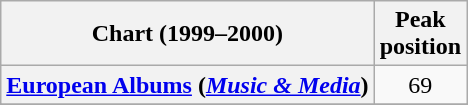<table class="wikitable sortable plainrowheaders" style="text-align:center">
<tr>
<th scope="col">Chart (1999–2000)</th>
<th scope="col">Peak<br>position</th>
</tr>
<tr>
<th scope="row"><a href='#'>European Albums</a> (<em><a href='#'>Music & Media</a></em>)</th>
<td>69</td>
</tr>
<tr>
</tr>
<tr>
</tr>
<tr>
</tr>
</table>
